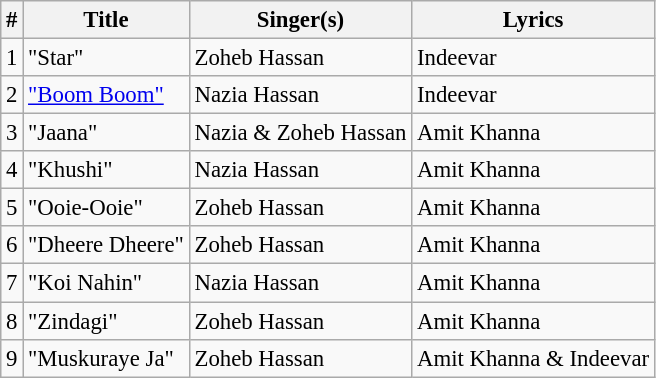<table class="wikitable" style="font-size:95%;">
<tr>
<th>#</th>
<th>Title</th>
<th>Singer(s)</th>
<th>Lyrics</th>
</tr>
<tr>
<td>1</td>
<td>"Star"</td>
<td>Zoheb Hassan</td>
<td>Indeevar</td>
</tr>
<tr>
<td>2</td>
<td><a href='#'> "Boom Boom"</a></td>
<td>Nazia Hassan</td>
<td>Indeevar</td>
</tr>
<tr>
<td>3</td>
<td>"Jaana"</td>
<td>Nazia & Zoheb Hassan</td>
<td>Amit Khanna</td>
</tr>
<tr>
<td>4</td>
<td>"Khushi"</td>
<td>Nazia Hassan</td>
<td>Amit Khanna</td>
</tr>
<tr>
<td>5</td>
<td>"Ooie-Ooie"</td>
<td>Zoheb Hassan</td>
<td>Amit Khanna</td>
</tr>
<tr>
<td>6</td>
<td>"Dheere Dheere"</td>
<td>Zoheb Hassan</td>
<td>Amit Khanna</td>
</tr>
<tr>
<td>7</td>
<td>"Koi Nahin"</td>
<td>Nazia Hassan</td>
<td>Amit Khanna</td>
</tr>
<tr>
<td>8</td>
<td>"Zindagi"</td>
<td>Zoheb Hassan</td>
<td>Amit Khanna</td>
</tr>
<tr>
<td>9</td>
<td>"Muskuraye Ja"</td>
<td>Zoheb Hassan</td>
<td>Amit Khanna & Indeevar</td>
</tr>
</table>
